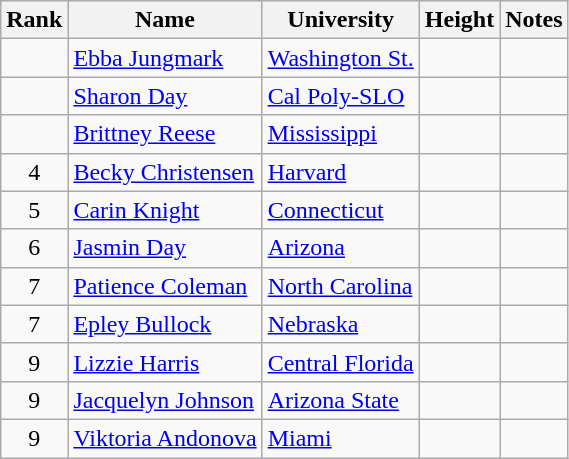<table class="wikitable sortable" style="text-align:center">
<tr>
<th>Rank</th>
<th>Name</th>
<th>University</th>
<th>Height</th>
<th>Notes</th>
</tr>
<tr>
<td></td>
<td align=left><a href='#'>Ebba Jungmark</a> </td>
<td align=left><a href='#'>Washington St.</a></td>
<td></td>
<td></td>
</tr>
<tr>
<td></td>
<td align=left><a href='#'>Sharon Day</a></td>
<td align=left><a href='#'>Cal Poly-SLO</a></td>
<td></td>
<td></td>
</tr>
<tr>
<td></td>
<td align=left><a href='#'>Brittney Reese</a></td>
<td align=left><a href='#'>Mississippi</a></td>
<td></td>
<td></td>
</tr>
<tr>
<td>4</td>
<td align=left><a href='#'>Becky Christensen</a></td>
<td align="left"><a href='#'>Harvard</a></td>
<td></td>
<td></td>
</tr>
<tr>
<td>5</td>
<td align=left><a href='#'>Carin Knight</a></td>
<td align="left"><a href='#'>Connecticut</a></td>
<td></td>
<td></td>
</tr>
<tr>
<td>6</td>
<td align=left><a href='#'>Jasmin Day</a></td>
<td align="left"><a href='#'>Arizona</a></td>
<td></td>
<td></td>
</tr>
<tr>
<td>7</td>
<td align=left><a href='#'>Patience Coleman</a></td>
<td align="left"><a href='#'>North Carolina</a></td>
<td></td>
<td></td>
</tr>
<tr>
<td>7</td>
<td align=left><a href='#'>Epley Bullock</a></td>
<td align="left"><a href='#'>Nebraska</a></td>
<td></td>
<td></td>
</tr>
<tr>
<td>9</td>
<td align=left><a href='#'>Lizzie Harris</a></td>
<td align="left"><a href='#'>Central Florida</a></td>
<td></td>
<td></td>
</tr>
<tr>
<td>9</td>
<td align=left><a href='#'>Jacquelyn Johnson</a></td>
<td align=left><a href='#'>Arizona State</a></td>
<td></td>
<td></td>
</tr>
<tr>
<td>9</td>
<td align=left><a href='#'>Viktoria Andonova</a></td>
<td align="left"><a href='#'>Miami</a></td>
<td></td>
<td></td>
</tr>
</table>
